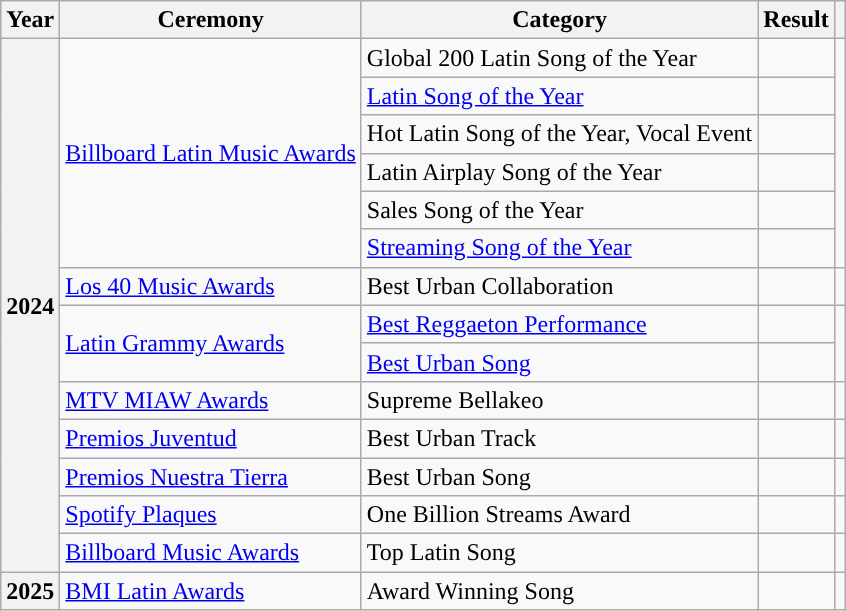<table class="wikitable plainrowheaders">
<tr>
<th scope="col">Year</th>
<th scope="col">Ceremony</th>
<th scope="col">Category</th>
<th scope="col">Result</th>
<th></th>
</tr>
<tr>
<th rowspan="14" scope="row">2024</th>
<td rowspan="6" scope="row"><a href='#'>Billboard Latin Music Awards</a></td>
<td>Global 200 Latin Song of the Year</td>
<td></td>
<td rowspan="6" style="text-align:center;"></td>
</tr>
<tr>
<td><a href='#'>Latin Song of the Year</a></td>
<td></td>
</tr>
<tr>
<td>Hot Latin Song of the Year, Vocal Event</td>
<td></td>
</tr>
<tr>
<td>Latin Airplay Song of the Year</td>
<td></td>
</tr>
<tr>
<td>Sales Song of the Year</td>
<td></td>
</tr>
<tr>
<td><a href='#'>Streaming Song of the Year</a></td>
<td></td>
</tr>
<tr>
<td><a href='#'>Los 40 Music Awards</a></td>
<td>Best Urban Collaboration</td>
<td></td>
<td style="text-align:center;"></td>
</tr>
<tr>
<td rowspan="2"><a href='#'>Latin Grammy Awards</a></td>
<td><a href='#'>Best Reggaeton Performance</a></td>
<td></td>
<td rowspan="2" style="text-align:center;"></td>
</tr>
<tr>
<td><a href='#'>Best Urban Song</a></td>
<td></td>
</tr>
<tr>
<td><a href='#'>MTV MIAW Awards</a></td>
<td>Supreme Bellakeo</td>
<td></td>
<td style="text-align:center;"></td>
</tr>
<tr>
<td><a href='#'>Premios Juventud</a></td>
<td>Best Urban Track</td>
<td></td>
<td style="text-align:center;"></td>
</tr>
<tr>
<td><a href='#'>Premios Nuestra Tierra</a></td>
<td>Best Urban Song</td>
<td></td>
<td style="text-align:center;"></td>
</tr>
<tr>
<td><a href='#'>Spotify Plaques</a></td>
<td>One Billion Streams Award</td>
<td></td>
<td style="text-align:center;"></td>
</tr>
<tr>
<td><a href='#'>Billboard Music Awards</a></td>
<td>Top Latin Song</td>
<td></td>
<td style="text-align:center;"><br></td>
</tr>
<tr>
<th rowspan="1" scope="row">2025</th>
<td><a href='#'>BMI Latin Awards</a></td>
<td>Award Winning Song</td>
<td></td>
<td style="text-align:center;"></td>
</tr>
</table>
